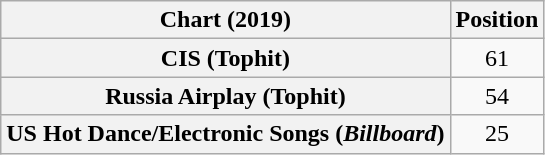<table class="wikitable plainrowheaders" style="text-align:center">
<tr>
<th scope="col">Chart (2019)</th>
<th scope="col">Position</th>
</tr>
<tr>
<th scope="row">CIS (Tophit)</th>
<td>61</td>
</tr>
<tr>
<th scope="row">Russia Airplay (Tophit)</th>
<td>54</td>
</tr>
<tr>
<th scope="row">US Hot Dance/Electronic Songs (<em>Billboard</em>)</th>
<td>25</td>
</tr>
</table>
